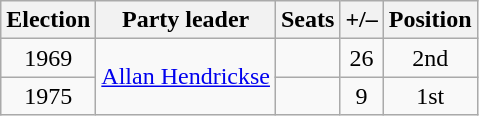<table class=wikitable style=text-align:center>
<tr>
<th>Election</th>
<th>Party leader</th>
<th>Seats</th>
<th>+/–</th>
<th>Position</th>
</tr>
<tr>
<td>1969</td>
<td rowspan="2"><a href='#'>Allan Hendrickse</a></td>
<td></td>
<td> 26</td>
<td> 2nd</td>
</tr>
<tr>
<td>1975</td>
<td></td>
<td> 9</td>
<td> 1st</td>
</tr>
</table>
